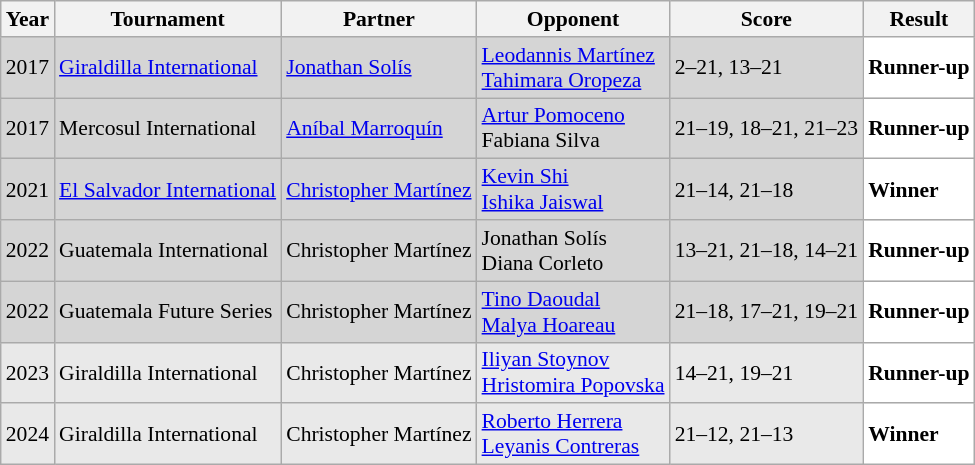<table class="sortable wikitable" style="font-size: 90%;">
<tr>
<th>Year</th>
<th>Tournament</th>
<th>Partner</th>
<th>Opponent</th>
<th>Score</th>
<th>Result</th>
</tr>
<tr style="background:#D5D5D5">
<td align="center">2017</td>
<td align="left"><a href='#'>Giraldilla International</a></td>
<td align="left"> <a href='#'>Jonathan Solís</a></td>
<td align="left"> <a href='#'>Leodannis Martínez</a><br>  <a href='#'>Tahimara Oropeza</a></td>
<td align="left">2–21, 13–21</td>
<td style="text-align:left; background:white"> <strong>Runner-up</strong></td>
</tr>
<tr style="background:#D5D5D5">
<td align="center">2017</td>
<td align="left">Mercosul International</td>
<td align="left"> <a href='#'>Aníbal Marroquín</a></td>
<td align="left"> <a href='#'>Artur Pomoceno</a><br>  Fabiana Silva</td>
<td align="left">21–19, 18–21, 21–23</td>
<td style="text-align:left; background:white"> <strong>Runner-up</strong></td>
</tr>
<tr style="background:#D5D5D5">
<td align="center">2021</td>
<td align="left"><a href='#'>El Salvador International</a></td>
<td align="left"> <a href='#'>Christopher Martínez</a></td>
<td align="left"> <a href='#'>Kevin Shi</a><br> <a href='#'>Ishika Jaiswal</a></td>
<td align="left">21–14, 21–18</td>
<td style="text-align:left; background:white"> <strong>Winner</strong></td>
</tr>
<tr style="background:#D5D5D5">
<td align="center">2022</td>
<td align="left">Guatemala International</td>
<td align="left"> Christopher Martínez</td>
<td align="left"> Jonathan Solís<br> Diana Corleto</td>
<td align="left">13–21, 21–18, 14–21</td>
<td style="text-align:left; background:white"> <strong>Runner-up</strong></td>
</tr>
<tr style="background:#D5D5D5">
<td align="center">2022</td>
<td align="left">Guatemala Future Series</td>
<td align="left"> Christopher Martínez</td>
<td align="left"> <a href='#'>Tino Daoudal</a><br> <a href='#'>Malya Hoareau</a></td>
<td align="left">21–18, 17–21, 19–21</td>
<td style="text-align:left; background:white"> <strong>Runner-up</strong></td>
</tr>
<tr style="background:#E9E9E9">
<td align="center">2023</td>
<td align="left">Giraldilla International</td>
<td align="left"> Christopher Martínez</td>
<td align="left"> <a href='#'>Iliyan Stoynov</a><br> <a href='#'>Hristomira Popovska</a></td>
<td align="left">14–21, 19–21</td>
<td style="text-align:left; background:white"> <strong>Runner-up</strong></td>
</tr>
<tr style="background:#E9E9E9">
<td align="center">2024</td>
<td align="left">Giraldilla International</td>
<td align="left"> Christopher Martínez</td>
<td align="left"> <a href='#'>Roberto Herrera</a><br>  <a href='#'>Leyanis Contreras</a></td>
<td align="left">21–12, 21–13</td>
<td style="text-align:left; background:white"> <strong>Winner</strong></td>
</tr>
</table>
